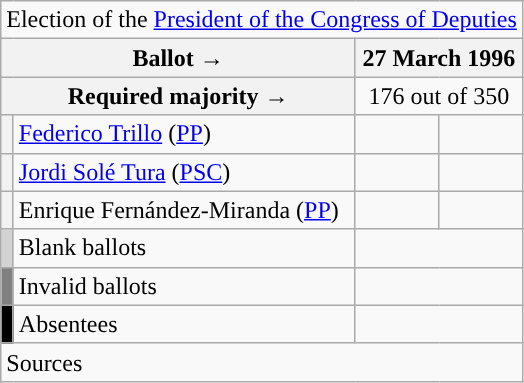<table class="wikitable" style="text-align:center;">
<tr>
<td colspan="6" align="center">Election of the <a href='#'>President of the Congress of Deputies</a></td>
</tr>
<tr>
<th colspan="2" width="225px">Ballot →</th>
<th colspan="2">27 March 1996</th>
</tr>
<tr>
<th colspan="2">Required majority →</th>
<td colspan="2">176 out of 350</td>
</tr>
<tr>
<th width="1px" style="background:"></th>
<td align="left"><a href='#'>Federico Trillo</a> (<a href='#'>PP</a>)</td>
<td></td>
<td></td>
</tr>
<tr>
<th style="background:"></th>
<td align="left"><a href='#'>Jordi Solé Tura</a> (<a href='#'>PSC</a>)</td>
<td></td>
<td></td>
</tr>
<tr>
<th style="background:"></th>
<td align="left">Enrique Fernández-Miranda (<a href='#'>PP</a>)</td>
<td></td>
<td></td>
</tr>
<tr>
<th style="background:lightgray;"></th>
<td align="left">Blank ballots</td>
<td colspan="2"></td>
</tr>
<tr>
<th style="background:gray;"></th>
<td align="left">Invalid ballots</td>
<td colspan="2"></td>
</tr>
<tr>
<th style="background:black;"></th>
<td align="left">Absentees</td>
<td colspan="2"></td>
</tr>
<tr>
<td align="left" colspan="4">Sources</td>
</tr>
</table>
